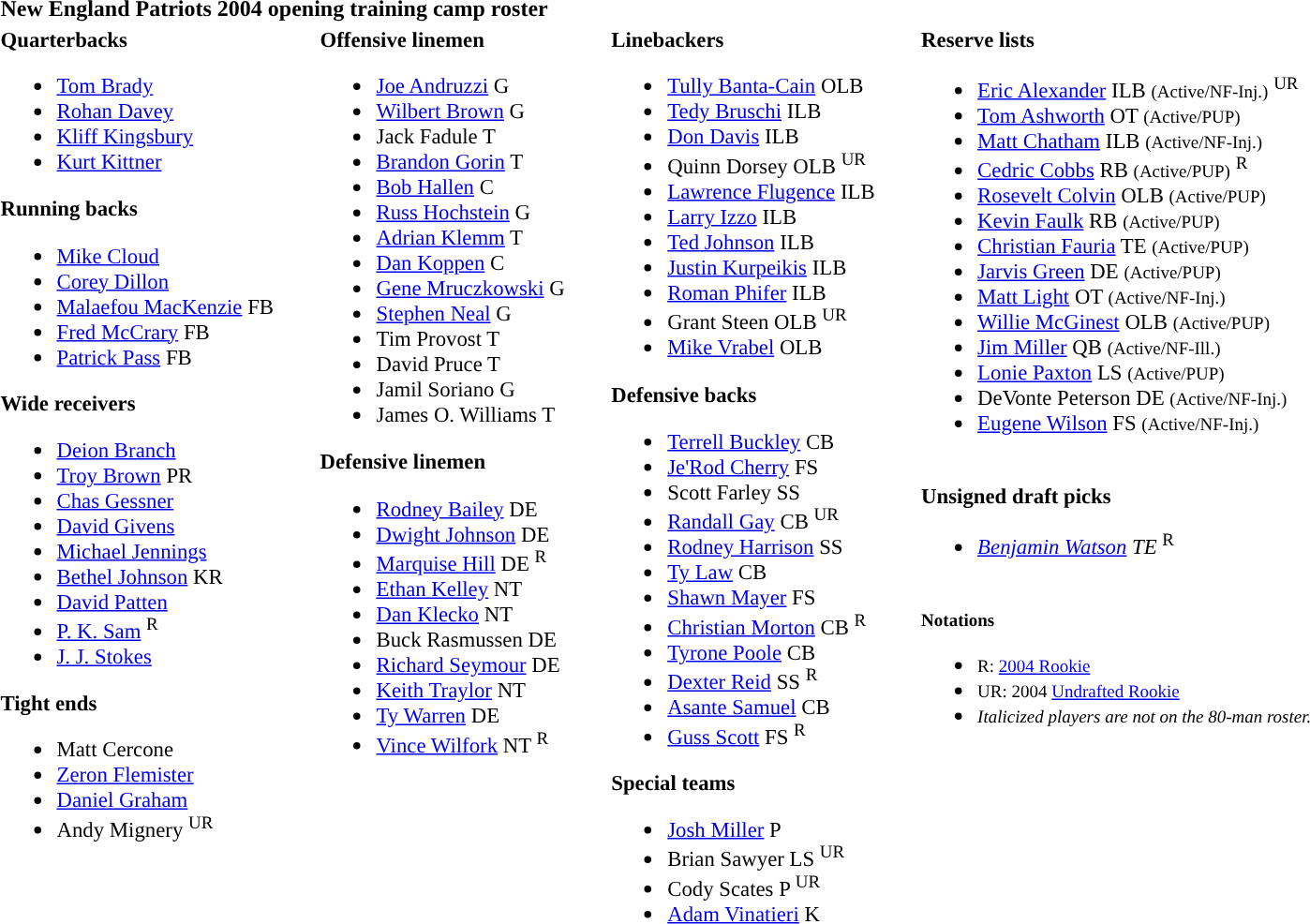<table class="toccolours" style="text-align: left;">
<tr>
<th colspan="9">New England Patriots 2004 opening training camp roster</th>
</tr>
<tr>
<td style="font-size: 95%;" valign="top"><strong>Quarterbacks</strong><br><ul><li> <a href='#'>Tom Brady</a></li><li> <a href='#'>Rohan Davey</a></li><li> <a href='#'>Kliff Kingsbury</a></li><li> <a href='#'>Kurt Kittner</a></li></ul><strong>Running backs</strong><ul><li> <a href='#'>Mike Cloud</a></li><li> <a href='#'>Corey Dillon</a></li><li> <a href='#'>Malaefou MacKenzie</a> FB</li><li> <a href='#'>Fred McCrary</a> FB</li><li> <a href='#'>Patrick Pass</a> FB</li></ul><strong>Wide receivers</strong><ul><li> <a href='#'>Deion Branch</a></li><li> <a href='#'>Troy Brown</a> PR</li><li> <a href='#'>Chas Gessner</a></li><li> <a href='#'>David Givens</a></li><li> <a href='#'>Michael Jennings</a></li><li> <a href='#'>Bethel Johnson</a> KR</li><li> <a href='#'>David Patten</a></li><li> <a href='#'>P. K. Sam</a> <sup>R</sup></li><li> <a href='#'>J. J. Stokes</a></li></ul><strong>Tight ends</strong><ul><li> Matt Cercone</li><li> <a href='#'>Zeron Flemister</a></li><li> <a href='#'>Daniel Graham</a></li><li> Andy Mignery <sup>UR</sup></li></ul></td>
<td style="width: 25px;"></td>
<td style="font-size: 95%;" valign="top"><strong>Offensive linemen</strong><br><ul><li> <a href='#'>Joe Andruzzi</a> G</li><li> <a href='#'>Wilbert Brown</a> G</li><li> Jack Fadule T</li><li> <a href='#'>Brandon Gorin</a> T</li><li> <a href='#'>Bob Hallen</a> C</li><li> <a href='#'>Russ Hochstein</a> G</li><li> <a href='#'>Adrian Klemm</a> T</li><li> <a href='#'>Dan Koppen</a> C</li><li> <a href='#'>Gene Mruczkowski</a> G</li><li> <a href='#'>Stephen Neal</a> G</li><li> Tim Provost T</li><li> David Pruce T</li><li> Jamil Soriano G</li><li> James O. Williams T</li></ul><strong>Defensive linemen</strong><ul><li> <a href='#'>Rodney Bailey</a> DE</li><li> <a href='#'>Dwight Johnson</a> DE</li><li> <a href='#'>Marquise Hill</a> DE <sup>R</sup></li><li> <a href='#'>Ethan Kelley</a> NT</li><li> <a href='#'>Dan Klecko</a> NT</li><li> Buck Rasmussen DE</li><li> <a href='#'>Richard Seymour</a> DE</li><li> <a href='#'>Keith Traylor</a> NT</li><li> <a href='#'>Ty Warren</a> DE</li><li> <a href='#'>Vince Wilfork</a> NT <sup>R</sup></li></ul></td>
<td style="width: 25px;"></td>
<td style="font-size: 95%;" valign="top"><strong>Linebackers</strong><br><ul><li> <a href='#'>Tully Banta-Cain</a> OLB</li><li> <a href='#'>Tedy Bruschi</a> ILB</li><li> <a href='#'>Don Davis</a> ILB</li><li> Quinn Dorsey OLB <sup>UR</sup></li><li> <a href='#'>Lawrence Flugence</a> ILB</li><li> <a href='#'>Larry Izzo</a> ILB</li><li> <a href='#'>Ted Johnson</a> ILB</li><li> <a href='#'>Justin Kurpeikis</a> ILB</li><li> <a href='#'>Roman Phifer</a> ILB</li><li> Grant Steen OLB <sup>UR</sup></li><li> <a href='#'>Mike Vrabel</a> OLB</li></ul><strong>Defensive backs</strong><ul><li> <a href='#'>Terrell Buckley</a> CB</li><li> <a href='#'>Je'Rod Cherry</a> FS</li><li> Scott Farley SS</li><li> <a href='#'>Randall Gay</a> CB <sup>UR</sup></li><li> <a href='#'>Rodney Harrison</a> SS</li><li> <a href='#'>Ty Law</a> CB</li><li> <a href='#'>Shawn Mayer</a> FS</li><li> <a href='#'>Christian Morton</a> CB <sup>R</sup></li><li> <a href='#'>Tyrone Poole</a> CB</li><li> <a href='#'>Dexter Reid</a> SS <sup>R</sup></li><li> <a href='#'>Asante Samuel</a> CB</li><li> <a href='#'>Guss Scott</a> FS <sup>R</sup></li></ul><strong>Special teams</strong><ul><li> <a href='#'>Josh Miller</a> P</li><li> Brian Sawyer LS <sup>UR</sup></li><li> Cody Scates P <sup>UR</sup></li><li> <a href='#'>Adam Vinatieri</a> K</li></ul></td>
<td style="width: 25px;"></td>
<td style="font-size: 95%;" valign="top"><strong>Reserve lists</strong><br><ul><li> <a href='#'>Eric Alexander</a> ILB <small>(Active/NF-Inj.)</small> <sup>UR</sup> </li><li> <a href='#'>Tom Ashworth</a> OT <small>(Active/PUP)</small> </li><li> <a href='#'>Matt Chatham</a> ILB <small>(Active/NF-Inj.)</small> </li><li> <a href='#'>Cedric Cobbs</a> RB <small>(Active/PUP)</small> <sup>R</sup> </li><li> <a href='#'>Rosevelt Colvin</a> OLB <small>(Active/PUP)</small> </li><li> <a href='#'>Kevin Faulk</a> RB <small>(Active/PUP)</small> </li><li> <a href='#'>Christian Fauria</a> TE <small>(Active/PUP)</small> </li><li> <a href='#'>Jarvis Green</a> DE <small>(Active/PUP)</small> </li><li> <a href='#'>Matt Light</a> OT <small>(Active/NF-Inj.)</small> </li><li> <a href='#'>Willie McGinest</a> OLB <small>(Active/PUP)</small> </li><li> <a href='#'>Jim Miller</a> QB <small>(Active/NF-Ill.)</small> </li><li> <a href='#'>Lonie Paxton</a> LS <small>(Active/PUP)</small> </li><li> DeVonte Peterson DE <small>(Active/NF-Inj.)</small> </li><li> <a href='#'>Eugene Wilson</a> FS <small>(Active/NF-Inj.)</small> </li></ul><br>
<strong>Unsigned draft picks</strong><ul><li> <em><a href='#'>Benjamin Watson</a> TE</em> <sup>R</sup></li></ul><br>
<small><strong>Notations</strong></small><ul><li><small>R: <a href='#'>2004 Rookie</a></small></li><li><small>UR: 2004 <a href='#'>Undrafted Rookie</a></small></li><li><small><em>Italicized players are not on the 80-man roster.</em></small></li></ul></td>
</tr>
</table>
